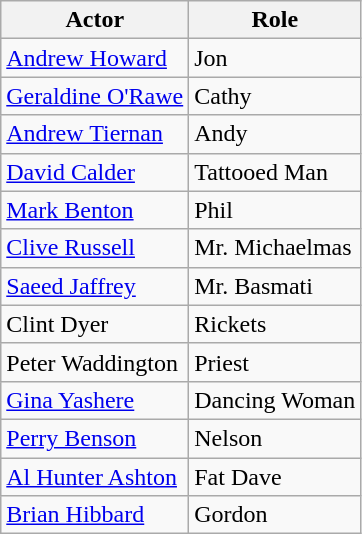<table class="wikitable">
<tr>
<th>Actor</th>
<th>Role</th>
</tr>
<tr>
<td><a href='#'>Andrew Howard</a></td>
<td>Jon</td>
</tr>
<tr>
<td><a href='#'>Geraldine O'Rawe</a></td>
<td>Cathy</td>
</tr>
<tr>
<td><a href='#'>Andrew Tiernan</a></td>
<td>Andy</td>
</tr>
<tr>
<td><a href='#'>David Calder</a></td>
<td>Tattooed Man</td>
</tr>
<tr>
<td><a href='#'>Mark Benton</a></td>
<td>Phil</td>
</tr>
<tr>
<td><a href='#'>Clive Russell</a></td>
<td>Mr. Michaelmas</td>
</tr>
<tr>
<td><a href='#'>Saeed Jaffrey</a></td>
<td>Mr. Basmati</td>
</tr>
<tr>
<td>Clint Dyer</td>
<td>Rickets</td>
</tr>
<tr>
<td>Peter Waddington</td>
<td>Priest</td>
</tr>
<tr>
<td><a href='#'>Gina Yashere</a></td>
<td>Dancing Woman</td>
</tr>
<tr>
<td><a href='#'>Perry Benson</a></td>
<td>Nelson</td>
</tr>
<tr>
<td><a href='#'>Al Hunter Ashton</a></td>
<td>Fat Dave</td>
</tr>
<tr>
<td><a href='#'>Brian Hibbard</a></td>
<td>Gordon</td>
</tr>
</table>
